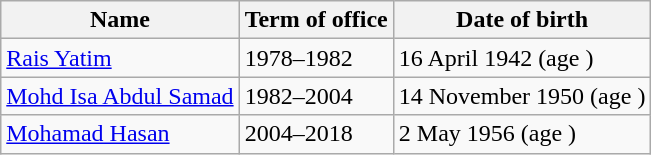<table class=wikitable>
<tr>
<th>Name</th>
<th>Term of office</th>
<th>Date of birth</th>
</tr>
<tr>
<td><a href='#'>Rais Yatim</a></td>
<td>1978–1982</td>
<td>16 April 1942 (age )</td>
</tr>
<tr>
<td><a href='#'>Mohd Isa Abdul Samad</a></td>
<td>1982–2004</td>
<td>14 November 1950 (age )</td>
</tr>
<tr>
<td><a href='#'>Mohamad Hasan</a></td>
<td>2004–2018</td>
<td>2 May 1956 (age )</td>
</tr>
</table>
